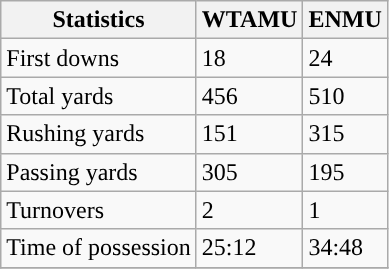<table class="wikitable">
<tr>
<th>Statistics</th>
<th>WTAMU</th>
<th>ENMU</th>
</tr>
<tr>
<td>First downs</td>
<td>18</td>
<td>24</td>
</tr>
<tr>
<td>Total yards</td>
<td>456</td>
<td>510</td>
</tr>
<tr>
<td>Rushing yards</td>
<td>151</td>
<td>315</td>
</tr>
<tr>
<td>Passing yards</td>
<td>305</td>
<td>195</td>
</tr>
<tr>
<td>Turnovers</td>
<td>2</td>
<td>1</td>
</tr>
<tr>
<td>Time of possession</td>
<td>25:12</td>
<td>34:48</td>
</tr>
<tr>
</tr>
</table>
